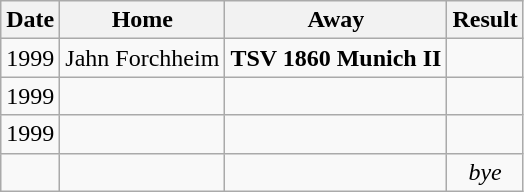<table class="wikitable">
<tr>
<th>Date</th>
<th>Home</th>
<th>Away</th>
<th>Result</th>
</tr>
<tr align="center">
<td>1999</td>
<td>Jahn Forchheim</td>
<td><strong>TSV 1860 Munich II</strong></td>
<td></td>
</tr>
<tr align="center">
<td>1999</td>
<td></td>
<td></td>
<td></td>
</tr>
<tr align="center">
<td>1999</td>
<td></td>
<td></td>
<td></td>
</tr>
<tr align="center">
<td></td>
<td></td>
<td></td>
<td><em>bye</em></td>
</tr>
</table>
